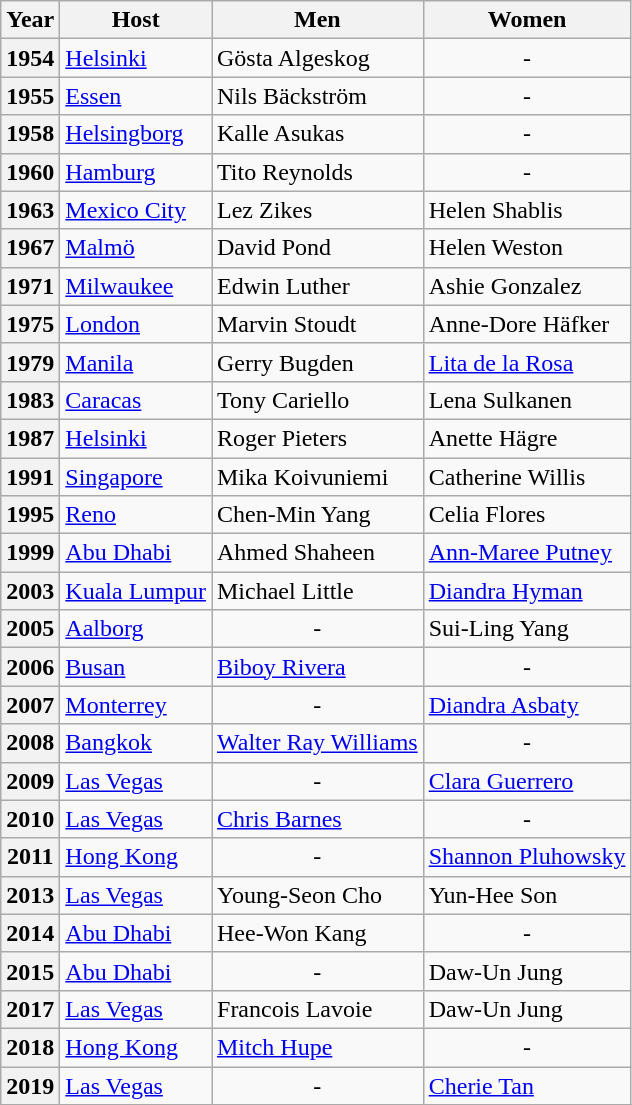<table class="wikitable">
<tr>
<th scope="col">Year</th>
<th scope="col">Host</th>
<th scope="col">Men</th>
<th scope="col">Women</th>
</tr>
<tr>
<th scope="row">1954</th>
<td><a href='#'>Helsinki</a></td>
<td> Gösta Algeskog</td>
<td + style="text-align: center;">-</td>
</tr>
<tr>
<th scope="row">1955</th>
<td><a href='#'>Essen</a></td>
<td> Nils Bäckström</td>
<td + style="text-align: center;">-</td>
</tr>
<tr>
<th scope="row">1958</th>
<td><a href='#'>Helsingborg</a></td>
<td> Kalle Asukas</td>
<td + style="text-align: center;">-</td>
</tr>
<tr>
<th scope="row">1960</th>
<td><a href='#'>Hamburg</a></td>
<td> Tito Reynolds</td>
<td + style="text-align: center;">-</td>
</tr>
<tr>
<th scope="row">1963</th>
<td><a href='#'>Mexico City</a></td>
<td> Lez Zikes</td>
<td> Helen Shablis</td>
</tr>
<tr>
<th scope="row">1967</th>
<td><a href='#'>Malmö</a></td>
<td> David Pond</td>
<td> Helen Weston</td>
</tr>
<tr>
<th scope="row">1971</th>
<td><a href='#'>Milwaukee</a></td>
<td> Edwin Luther</td>
<td> Ashie Gonzalez</td>
</tr>
<tr>
<th scope="row">1975</th>
<td><a href='#'>London</a></td>
<td> Marvin Stoudt</td>
<td> Anne-Dore Häfker</td>
</tr>
<tr>
<th scope="row">1979</th>
<td><a href='#'>Manila</a></td>
<td> Gerry Bugden</td>
<td> <a href='#'>Lita de la Rosa</a></td>
</tr>
<tr>
<th scope="row">1983</th>
<td><a href='#'>Caracas</a></td>
<td> Tony Cariello</td>
<td> Lena Sulkanen</td>
</tr>
<tr>
<th scope="row">1987</th>
<td><a href='#'>Helsinki</a></td>
<td> Roger Pieters</td>
<td> Anette Hägre</td>
</tr>
<tr>
<th scope="row">1991</th>
<td><a href='#'>Singapore</a></td>
<td> Mika Koivuniemi</td>
<td> Catherine Willis</td>
</tr>
<tr>
<th scope="row">1995</th>
<td><a href='#'>Reno</a></td>
<td> Chen-Min Yang</td>
<td> Celia Flores</td>
</tr>
<tr>
<th scope="row">1999</th>
<td><a href='#'>Abu Dhabi</a></td>
<td> Ahmed Shaheen</td>
<td> <a href='#'>Ann-Maree Putney</a></td>
</tr>
<tr>
<th scope="row">2003</th>
<td><a href='#'>Kuala Lumpur</a></td>
<td> Michael Little</td>
<td> <a href='#'>Diandra Hyman</a></td>
</tr>
<tr>
<th scope="row">2005</th>
<td><a href='#'>Aalborg</a></td>
<td + style="text-align: center;">-</td>
<td> Sui-Ling Yang</td>
</tr>
<tr>
<th scope="row">2006</th>
<td><a href='#'>Busan</a></td>
<td> <a href='#'>Biboy Rivera</a></td>
<td + style="text-align: center;">-</td>
</tr>
<tr>
<th scope="row">2007</th>
<td><a href='#'>Monterrey</a></td>
<td + style="text-align: center;">-</td>
<td> <a href='#'>Diandra Asbaty</a></td>
</tr>
<tr>
<th scope="row">2008</th>
<td><a href='#'>Bangkok</a></td>
<td> <a href='#'>Walter Ray Williams</a></td>
<td + style="text-align: center;">-</td>
</tr>
<tr>
<th scope="row">2009</th>
<td><a href='#'>Las Vegas</a></td>
<td + style="text-align: center;">-</td>
<td> <a href='#'>Clara Guerrero</a></td>
</tr>
<tr>
<th scope="row">2010</th>
<td><a href='#'>Las Vegas</a></td>
<td> <a href='#'>Chris Barnes</a></td>
<td + style="text-align: center;">-</td>
</tr>
<tr>
<th scope="row">2011</th>
<td><a href='#'>Hong Kong</a></td>
<td + style="text-align: center;">-</td>
<td> <a href='#'>Shannon Pluhowsky</a></td>
</tr>
<tr>
<th scope="row">2013</th>
<td><a href='#'>Las Vegas</a></td>
<td> Young-Seon Cho</td>
<td> Yun-Hee Son</td>
</tr>
<tr>
<th scope="row">2014</th>
<td><a href='#'>Abu Dhabi</a></td>
<td> Hee-Won Kang</td>
<td + style="text-align: center;">-</td>
</tr>
<tr>
<th scope="row">2015</th>
<td><a href='#'>Abu Dhabi</a></td>
<td + style="text-align: center;">-</td>
<td> Daw-Un Jung</td>
</tr>
<tr>
<th scope="row">2017</th>
<td><a href='#'>Las Vegas</a></td>
<td> Francois Lavoie</td>
<td> Daw-Un Jung</td>
</tr>
<tr>
<th scope="row">2018</th>
<td><a href='#'>Hong Kong</a></td>
<td> <a href='#'>Mitch Hupe</a></td>
<td style="text-align: center;" +>-</td>
</tr>
<tr>
<th scope="row">2019</th>
<td><a href='#'>Las Vegas</a></td>
<td + style="text-align: center;">-</td>
<td> <a href='#'>Cherie Tan</a></td>
</tr>
<tr>
</tr>
</table>
